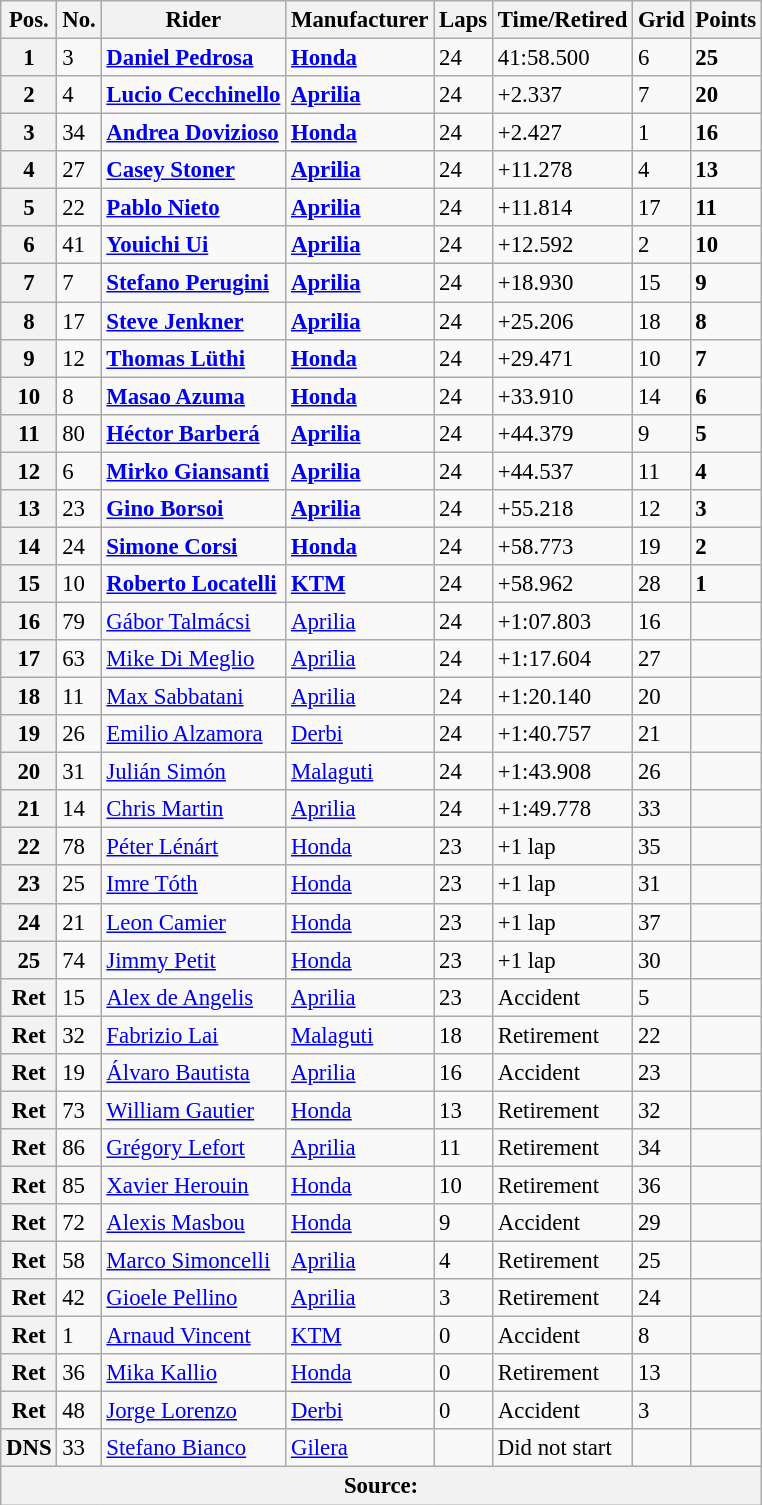<table class="wikitable" style="font-size: 95%;">
<tr>
<th>Pos.</th>
<th>No.</th>
<th>Rider</th>
<th>Manufacturer</th>
<th>Laps</th>
<th>Time/Retired</th>
<th>Grid</th>
<th>Points</th>
</tr>
<tr>
<th>1</th>
<td>3</td>
<td> <strong><a href='#'>Daniel Pedrosa</a></strong></td>
<td><strong><a href='#'>Honda</a></strong></td>
<td>24</td>
<td>41:58.500</td>
<td>6</td>
<td><strong>25</strong></td>
</tr>
<tr>
<th>2</th>
<td>4</td>
<td> <strong><a href='#'>Lucio Cecchinello</a></strong></td>
<td><strong><a href='#'>Aprilia</a></strong></td>
<td>24</td>
<td>+2.337</td>
<td>7</td>
<td><strong>20</strong></td>
</tr>
<tr>
<th>3</th>
<td>34</td>
<td> <strong><a href='#'>Andrea Dovizioso</a></strong></td>
<td><strong><a href='#'>Honda</a></strong></td>
<td>24</td>
<td>+2.427</td>
<td>1</td>
<td><strong>16</strong></td>
</tr>
<tr>
<th>4</th>
<td>27</td>
<td> <strong><a href='#'>Casey Stoner</a></strong></td>
<td><strong><a href='#'>Aprilia</a></strong></td>
<td>24</td>
<td>+11.278</td>
<td>4</td>
<td><strong>13</strong></td>
</tr>
<tr>
<th>5</th>
<td>22</td>
<td> <strong><a href='#'>Pablo Nieto</a></strong></td>
<td><strong><a href='#'>Aprilia</a></strong></td>
<td>24</td>
<td>+11.814</td>
<td>17</td>
<td><strong>11</strong></td>
</tr>
<tr>
<th>6</th>
<td>41</td>
<td> <strong><a href='#'>Youichi Ui</a></strong></td>
<td><strong><a href='#'>Aprilia</a></strong></td>
<td>24</td>
<td>+12.592</td>
<td>2</td>
<td><strong>10</strong></td>
</tr>
<tr>
<th>7</th>
<td>7</td>
<td> <strong><a href='#'>Stefano Perugini</a></strong></td>
<td><strong><a href='#'>Aprilia</a></strong></td>
<td>24</td>
<td>+18.930</td>
<td>15</td>
<td><strong>9</strong></td>
</tr>
<tr>
<th>8</th>
<td>17</td>
<td> <strong><a href='#'>Steve Jenkner</a></strong></td>
<td><strong><a href='#'>Aprilia</a></strong></td>
<td>24</td>
<td>+25.206</td>
<td>18</td>
<td><strong>8</strong></td>
</tr>
<tr>
<th>9</th>
<td>12</td>
<td> <strong><a href='#'>Thomas Lüthi</a></strong></td>
<td><strong><a href='#'>Honda</a></strong></td>
<td>24</td>
<td>+29.471</td>
<td>10</td>
<td><strong>7</strong></td>
</tr>
<tr>
<th>10</th>
<td>8</td>
<td> <strong><a href='#'>Masao Azuma</a></strong></td>
<td><strong><a href='#'>Honda</a></strong></td>
<td>24</td>
<td>+33.910</td>
<td>14</td>
<td><strong>6</strong></td>
</tr>
<tr>
<th>11</th>
<td>80</td>
<td> <strong><a href='#'>Héctor Barberá</a></strong></td>
<td><strong><a href='#'>Aprilia</a></strong></td>
<td>24</td>
<td>+44.379</td>
<td>9</td>
<td><strong>5</strong></td>
</tr>
<tr>
<th>12</th>
<td>6</td>
<td> <strong><a href='#'>Mirko Giansanti</a></strong></td>
<td><strong><a href='#'>Aprilia</a></strong></td>
<td>24</td>
<td>+44.537</td>
<td>11</td>
<td><strong>4</strong></td>
</tr>
<tr>
<th>13</th>
<td>23</td>
<td> <strong><a href='#'>Gino Borsoi</a></strong></td>
<td><strong><a href='#'>Aprilia</a></strong></td>
<td>24</td>
<td>+55.218</td>
<td>12</td>
<td><strong>3</strong></td>
</tr>
<tr>
<th>14</th>
<td>24</td>
<td> <strong><a href='#'>Simone Corsi</a></strong></td>
<td><strong><a href='#'>Honda</a></strong></td>
<td>24</td>
<td>+58.773</td>
<td>19</td>
<td><strong>2</strong></td>
</tr>
<tr>
<th>15</th>
<td>10</td>
<td> <strong><a href='#'>Roberto Locatelli</a></strong></td>
<td><strong><a href='#'>KTM</a></strong></td>
<td>24</td>
<td>+58.962</td>
<td>28</td>
<td><strong>1</strong></td>
</tr>
<tr>
<th>16</th>
<td>79</td>
<td> <a href='#'>Gábor Talmácsi</a></td>
<td><a href='#'>Aprilia</a></td>
<td>24</td>
<td>+1:07.803</td>
<td>16</td>
<td></td>
</tr>
<tr>
<th>17</th>
<td>63</td>
<td> <a href='#'>Mike Di Meglio</a></td>
<td><a href='#'>Aprilia</a></td>
<td>24</td>
<td>+1:17.604</td>
<td>27</td>
<td></td>
</tr>
<tr>
<th>18</th>
<td>11</td>
<td> <a href='#'>Max Sabbatani</a></td>
<td><a href='#'>Aprilia</a></td>
<td>24</td>
<td>+1:20.140</td>
<td>20</td>
<td></td>
</tr>
<tr>
<th>19</th>
<td>26</td>
<td> <a href='#'>Emilio Alzamora</a></td>
<td><a href='#'>Derbi</a></td>
<td>24</td>
<td>+1:40.757</td>
<td>21</td>
<td></td>
</tr>
<tr>
<th>20</th>
<td>31</td>
<td> <a href='#'>Julián Simón</a></td>
<td><a href='#'>Malaguti</a></td>
<td>24</td>
<td>+1:43.908</td>
<td>26</td>
<td></td>
</tr>
<tr>
<th>21</th>
<td>14</td>
<td> <a href='#'>Chris Martin</a></td>
<td><a href='#'>Aprilia</a></td>
<td>24</td>
<td>+1:49.778</td>
<td>33</td>
<td></td>
</tr>
<tr>
<th>22</th>
<td>78</td>
<td> <a href='#'>Péter Lénárt</a></td>
<td><a href='#'>Honda</a></td>
<td>23</td>
<td>+1 lap</td>
<td>35</td>
<td></td>
</tr>
<tr>
<th>23</th>
<td>25</td>
<td> <a href='#'>Imre Tóth</a></td>
<td><a href='#'>Honda</a></td>
<td>23</td>
<td>+1 lap</td>
<td>31</td>
<td></td>
</tr>
<tr>
<th>24</th>
<td>21</td>
<td> <a href='#'>Leon Camier</a></td>
<td><a href='#'>Honda</a></td>
<td>23</td>
<td>+1 lap</td>
<td>37</td>
<td></td>
</tr>
<tr>
<th>25</th>
<td>74</td>
<td> <a href='#'>Jimmy Petit</a></td>
<td><a href='#'>Honda</a></td>
<td>23</td>
<td>+1 lap</td>
<td>30</td>
<td></td>
</tr>
<tr>
<th>Ret</th>
<td>15</td>
<td> <a href='#'>Alex de Angelis</a></td>
<td><a href='#'>Aprilia</a></td>
<td>23</td>
<td>Accident</td>
<td>5</td>
<td></td>
</tr>
<tr>
<th>Ret</th>
<td>32</td>
<td> <a href='#'>Fabrizio Lai</a></td>
<td><a href='#'>Malaguti</a></td>
<td>18</td>
<td>Retirement</td>
<td>22</td>
<td></td>
</tr>
<tr>
<th>Ret</th>
<td>19</td>
<td> <a href='#'>Álvaro Bautista</a></td>
<td><a href='#'>Aprilia</a></td>
<td>16</td>
<td>Accident</td>
<td>23</td>
<td></td>
</tr>
<tr>
<th>Ret</th>
<td>73</td>
<td> <a href='#'>William Gautier</a></td>
<td><a href='#'>Honda</a></td>
<td>13</td>
<td>Retirement</td>
<td>32</td>
<td></td>
</tr>
<tr>
<th>Ret</th>
<td>86</td>
<td> <a href='#'>Grégory Lefort</a></td>
<td><a href='#'>Aprilia</a></td>
<td>11</td>
<td>Retirement</td>
<td>34</td>
<td></td>
</tr>
<tr>
<th>Ret</th>
<td>85</td>
<td> <a href='#'>Xavier Herouin</a></td>
<td><a href='#'>Honda</a></td>
<td>10</td>
<td>Retirement</td>
<td>36</td>
<td></td>
</tr>
<tr>
<th>Ret</th>
<td>72</td>
<td> <a href='#'>Alexis Masbou</a></td>
<td><a href='#'>Honda</a></td>
<td>9</td>
<td>Accident</td>
<td>29</td>
<td></td>
</tr>
<tr>
<th>Ret</th>
<td>58</td>
<td> <a href='#'>Marco Simoncelli</a></td>
<td><a href='#'>Aprilia</a></td>
<td>4</td>
<td>Retirement</td>
<td>25</td>
<td></td>
</tr>
<tr>
<th>Ret</th>
<td>42</td>
<td> <a href='#'>Gioele Pellino</a></td>
<td><a href='#'>Aprilia</a></td>
<td>3</td>
<td>Retirement</td>
<td>24</td>
<td></td>
</tr>
<tr>
<th>Ret</th>
<td>1</td>
<td> <a href='#'>Arnaud Vincent</a></td>
<td><a href='#'>KTM</a></td>
<td>0</td>
<td>Accident</td>
<td>8</td>
<td></td>
</tr>
<tr>
<th>Ret</th>
<td>36</td>
<td> <a href='#'>Mika Kallio</a></td>
<td><a href='#'>Honda</a></td>
<td>0</td>
<td>Retirement</td>
<td>13</td>
<td></td>
</tr>
<tr>
<th>Ret</th>
<td>48</td>
<td> <a href='#'>Jorge Lorenzo</a></td>
<td><a href='#'>Derbi</a></td>
<td>0</td>
<td>Accident</td>
<td>3</td>
<td></td>
</tr>
<tr>
<th>DNS</th>
<td>33</td>
<td> <a href='#'>Stefano Bianco</a></td>
<td><a href='#'>Gilera</a></td>
<td></td>
<td>Did not start</td>
<td></td>
<td></td>
</tr>
<tr>
<th colspan=8>Source: </th>
</tr>
</table>
